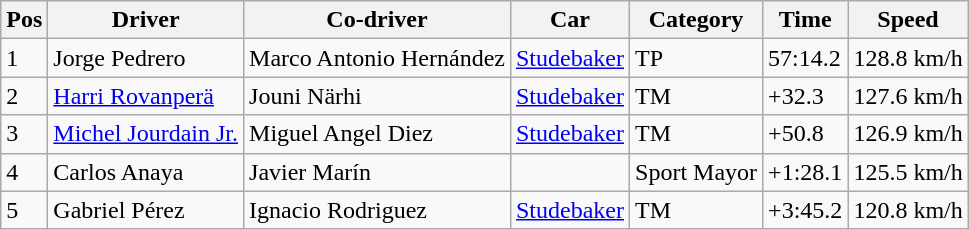<table class="wikitable">
<tr>
<th>Pos</th>
<th>Driver</th>
<th>Co-driver</th>
<th>Car</th>
<th>Category</th>
<th>Time</th>
<th>Speed</th>
</tr>
<tr>
<td>1</td>
<td> Jorge Pedrero</td>
<td> Marco Antonio Hernández</td>
<td><a href='#'>Studebaker</a></td>
<td>TP</td>
<td>57:14.2</td>
<td>128.8 km/h</td>
</tr>
<tr>
<td>2</td>
<td> <a href='#'>Harri Rovanperä</a></td>
<td> Jouni Närhi</td>
<td><a href='#'>Studebaker</a></td>
<td>TM</td>
<td>+32.3</td>
<td>127.6 km/h</td>
</tr>
<tr>
<td>3</td>
<td> <a href='#'>Michel Jourdain Jr.</a></td>
<td> Miguel Angel Diez</td>
<td><a href='#'>Studebaker</a></td>
<td>TM</td>
<td>+50.8</td>
<td>126.9 km/h</td>
</tr>
<tr>
<td>4</td>
<td> Carlos Anaya</td>
<td> Javier Marín</td>
<td></td>
<td>Sport Mayor</td>
<td>+1:28.1</td>
<td>125.5 km/h</td>
</tr>
<tr>
<td>5</td>
<td> Gabriel Pérez</td>
<td> Ignacio Rodriguez</td>
<td><a href='#'>Studebaker</a></td>
<td>TM</td>
<td>+3:45.2</td>
<td>120.8 km/h</td>
</tr>
</table>
